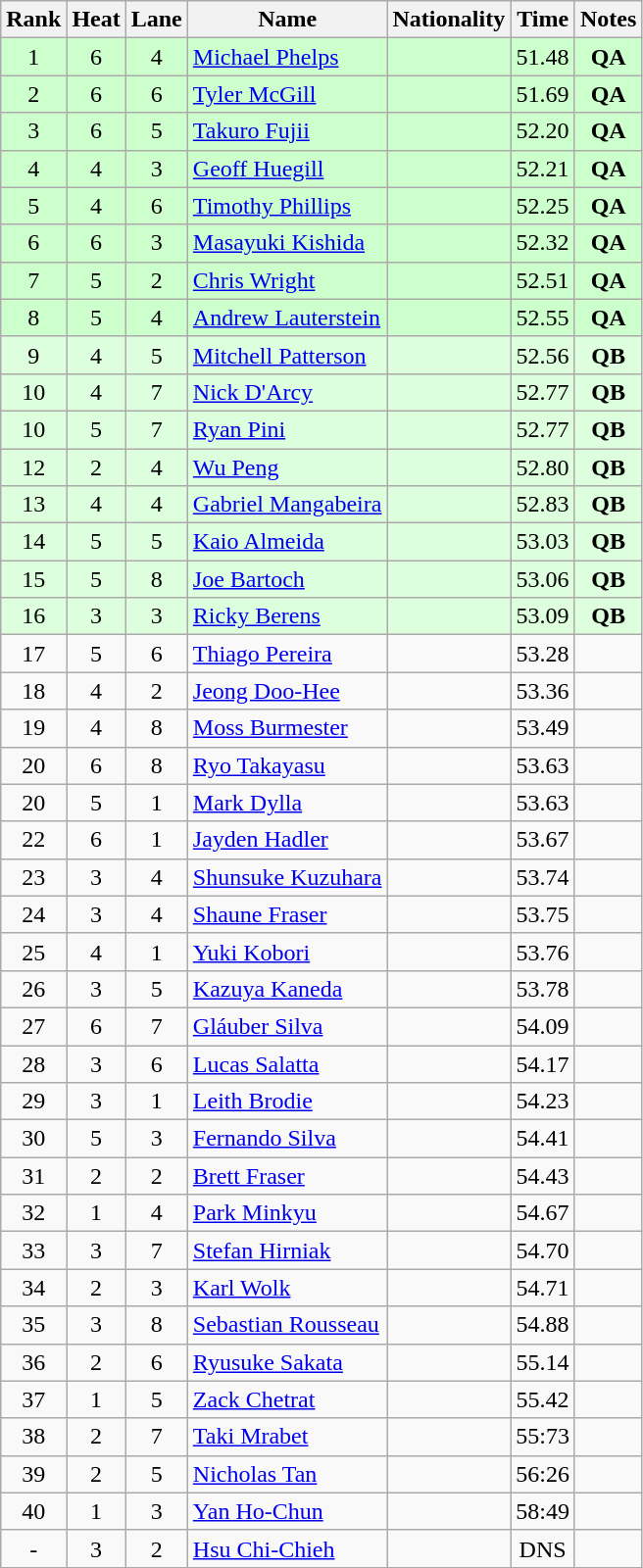<table class="wikitable sortable" style="text-align:center">
<tr>
<th>Rank</th>
<th>Heat</th>
<th>Lane</th>
<th>Name</th>
<th>Nationality</th>
<th>Time</th>
<th>Notes</th>
</tr>
<tr bgcolor=ccffcc>
<td>1</td>
<td>6</td>
<td>4</td>
<td align=left><a href='#'>Michael Phelps</a></td>
<td align=left></td>
<td>51.48</td>
<td><strong>QA</strong></td>
</tr>
<tr bgcolor=ccffcc>
<td>2</td>
<td>6</td>
<td>6</td>
<td align=left><a href='#'>Tyler McGill</a></td>
<td align=left></td>
<td>51.69</td>
<td><strong>QA</strong></td>
</tr>
<tr bgcolor=ccffcc>
<td>3</td>
<td>6</td>
<td>5</td>
<td align=left><a href='#'>Takuro Fujii</a></td>
<td align=left></td>
<td>52.20</td>
<td><strong>QA</strong></td>
</tr>
<tr bgcolor=ccffcc>
<td>4</td>
<td>4</td>
<td>3</td>
<td align=left><a href='#'>Geoff Huegill</a></td>
<td align=left></td>
<td>52.21</td>
<td><strong>QA</strong></td>
</tr>
<tr bgcolor=ccffcc>
<td>5</td>
<td>4</td>
<td>6</td>
<td align=left><a href='#'>Timothy Phillips</a></td>
<td align=left></td>
<td>52.25</td>
<td><strong>QA</strong></td>
</tr>
<tr bgcolor=ccffcc>
<td>6</td>
<td>6</td>
<td>3</td>
<td align=left><a href='#'>Masayuki Kishida</a></td>
<td align=left></td>
<td>52.32</td>
<td><strong>QA</strong></td>
</tr>
<tr bgcolor=ccffcc>
<td>7</td>
<td>5</td>
<td>2</td>
<td align=left><a href='#'>Chris Wright</a></td>
<td align=left></td>
<td>52.51</td>
<td><strong>QA</strong></td>
</tr>
<tr bgcolor=ccffcc>
<td>8</td>
<td>5</td>
<td>4</td>
<td align=left><a href='#'>Andrew Lauterstein</a></td>
<td align=left></td>
<td>52.55</td>
<td><strong>QA</strong></td>
</tr>
<tr bgcolor=ddffdd>
<td>9</td>
<td>4</td>
<td>5</td>
<td align=left><a href='#'>Mitchell Patterson</a></td>
<td align=left></td>
<td>52.56</td>
<td><strong>QB</strong></td>
</tr>
<tr bgcolor=ddffdd>
<td>10</td>
<td>4</td>
<td>7</td>
<td align=left><a href='#'>Nick D'Arcy</a></td>
<td align=left></td>
<td>52.77</td>
<td><strong>QB</strong></td>
</tr>
<tr bgcolor=ddffdd>
<td>10</td>
<td>5</td>
<td>7</td>
<td align=left><a href='#'>Ryan Pini</a></td>
<td align=left></td>
<td>52.77</td>
<td><strong>QB</strong></td>
</tr>
<tr bgcolor=ddffdd>
<td>12</td>
<td>2</td>
<td>4</td>
<td align=left><a href='#'>Wu Peng</a></td>
<td align=left></td>
<td>52.80</td>
<td><strong>QB</strong></td>
</tr>
<tr bgcolor=ddffdd>
<td>13</td>
<td>4</td>
<td>4</td>
<td align=left><a href='#'>Gabriel Mangabeira</a></td>
<td align=left></td>
<td>52.83</td>
<td><strong>QB</strong></td>
</tr>
<tr bgcolor=ddffdd>
<td>14</td>
<td>5</td>
<td>5</td>
<td align=left><a href='#'>Kaio Almeida</a></td>
<td align=left></td>
<td>53.03</td>
<td><strong>QB</strong></td>
</tr>
<tr bgcolor=ddffdd>
<td>15</td>
<td>5</td>
<td>8</td>
<td align=left><a href='#'>Joe Bartoch</a></td>
<td align=left></td>
<td>53.06</td>
<td><strong>QB</strong></td>
</tr>
<tr bgcolor=ddffdd>
<td>16</td>
<td>3</td>
<td>3</td>
<td align=left><a href='#'>Ricky Berens</a></td>
<td align=left></td>
<td>53.09</td>
<td><strong>QB</strong></td>
</tr>
<tr>
<td>17</td>
<td>5</td>
<td>6</td>
<td align=left><a href='#'>Thiago Pereira</a></td>
<td align=left></td>
<td>53.28</td>
<td></td>
</tr>
<tr>
<td>18</td>
<td>4</td>
<td>2</td>
<td align=left><a href='#'>Jeong Doo-Hee</a></td>
<td align=left></td>
<td>53.36</td>
<td></td>
</tr>
<tr>
<td>19</td>
<td>4</td>
<td>8</td>
<td align=left><a href='#'>Moss Burmester</a></td>
<td align=left></td>
<td>53.49</td>
<td></td>
</tr>
<tr>
<td>20</td>
<td>6</td>
<td>8</td>
<td align=left><a href='#'>Ryo Takayasu</a></td>
<td align=left></td>
<td>53.63</td>
<td></td>
</tr>
<tr>
<td>20</td>
<td>5</td>
<td>1</td>
<td align=left><a href='#'>Mark Dylla</a></td>
<td align=left></td>
<td>53.63</td>
<td></td>
</tr>
<tr>
<td>22</td>
<td>6</td>
<td>1</td>
<td align=left><a href='#'>Jayden Hadler</a></td>
<td align=left></td>
<td>53.67</td>
<td></td>
</tr>
<tr>
<td>23</td>
<td>3</td>
<td>4</td>
<td align=left><a href='#'>Shunsuke Kuzuhara</a></td>
<td align=left></td>
<td>53.74</td>
<td></td>
</tr>
<tr>
<td>24</td>
<td>3</td>
<td>4</td>
<td align=left><a href='#'>Shaune Fraser</a></td>
<td align=left></td>
<td>53.75</td>
<td></td>
</tr>
<tr>
<td>25</td>
<td>4</td>
<td>1</td>
<td align=left><a href='#'>Yuki Kobori</a></td>
<td align=left></td>
<td>53.76</td>
<td></td>
</tr>
<tr>
<td>26</td>
<td>3</td>
<td>5</td>
<td align=left><a href='#'>Kazuya Kaneda</a></td>
<td align=left></td>
<td>53.78</td>
<td></td>
</tr>
<tr>
<td>27</td>
<td>6</td>
<td>7</td>
<td align=left><a href='#'>Gláuber Silva</a></td>
<td align=left></td>
<td>54.09</td>
<td></td>
</tr>
<tr>
<td>28</td>
<td>3</td>
<td>6</td>
<td align=left><a href='#'>Lucas Salatta</a></td>
<td align=left></td>
<td>54.17</td>
<td></td>
</tr>
<tr>
<td>29</td>
<td>3</td>
<td>1</td>
<td align=left><a href='#'>Leith Brodie</a></td>
<td align=left></td>
<td>54.23</td>
<td></td>
</tr>
<tr>
<td>30</td>
<td>5</td>
<td>3</td>
<td align=left><a href='#'>Fernando Silva</a></td>
<td align=left></td>
<td>54.41</td>
<td></td>
</tr>
<tr>
<td>31</td>
<td>2</td>
<td>2</td>
<td align=left><a href='#'>Brett Fraser</a></td>
<td align=left></td>
<td>54.43</td>
<td></td>
</tr>
<tr>
<td>32</td>
<td>1</td>
<td>4</td>
<td align=left><a href='#'>Park Minkyu</a></td>
<td align=left></td>
<td>54.67</td>
<td></td>
</tr>
<tr>
<td>33</td>
<td>3</td>
<td>7</td>
<td align=left><a href='#'>Stefan Hirniak</a></td>
<td align=left></td>
<td>54.70</td>
<td></td>
</tr>
<tr>
<td>34</td>
<td>2</td>
<td>3</td>
<td align=left><a href='#'>Karl Wolk</a></td>
<td align=left></td>
<td>54.71</td>
<td></td>
</tr>
<tr>
<td>35</td>
<td>3</td>
<td>8</td>
<td align=left><a href='#'>Sebastian Rousseau</a></td>
<td align=left></td>
<td>54.88</td>
<td></td>
</tr>
<tr>
<td>36</td>
<td>2</td>
<td>6</td>
<td align=left><a href='#'>Ryusuke Sakata</a></td>
<td align=left></td>
<td>55.14</td>
<td></td>
</tr>
<tr>
<td>37</td>
<td>1</td>
<td>5</td>
<td align=left><a href='#'>Zack Chetrat</a></td>
<td align=left></td>
<td>55.42</td>
<td></td>
</tr>
<tr>
<td>38</td>
<td>2</td>
<td>7</td>
<td align=left><a href='#'>Taki Mrabet</a></td>
<td align=left></td>
<td>55:73</td>
<td></td>
</tr>
<tr>
<td>39</td>
<td>2</td>
<td>5</td>
<td align=left><a href='#'>Nicholas Tan</a></td>
<td align=left></td>
<td>56:26</td>
<td></td>
</tr>
<tr>
<td>40</td>
<td>1</td>
<td>3</td>
<td align=left><a href='#'>Yan Ho-Chun</a></td>
<td align=left></td>
<td>58:49</td>
<td></td>
</tr>
<tr>
<td>-</td>
<td>3</td>
<td>2</td>
<td align=left><a href='#'>Hsu Chi-Chieh</a></td>
<td align=left></td>
<td>DNS</td>
<td></td>
</tr>
</table>
